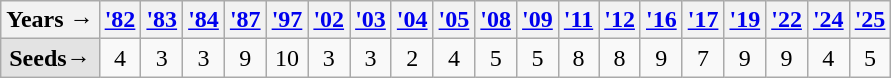<table class="wikitable">
<tr>
<th>Years →</th>
<th><a href='#'>'82</a></th>
<th><a href='#'>'83</a></th>
<th><a href='#'>'84</a></th>
<th><a href='#'>'87</a></th>
<th><a href='#'>'97</a></th>
<th><a href='#'>'02</a></th>
<th><a href='#'>'03</a></th>
<th><a href='#'>'04</a></th>
<th><a href='#'>'05</a></th>
<th><a href='#'>'08</a></th>
<th><a href='#'>'09</a></th>
<th><a href='#'>'11</a></th>
<th><a href='#'>'12</a></th>
<th><a href='#'>'16</a></th>
<th><a href='#'>'17</a></th>
<th><a href='#'>'19</a></th>
<th><a href='#'>'22</a></th>
<th><a href='#'>'24</a></th>
<th><a href='#'>'25</a></th>
</tr>
<tr align=center>
<td style="background: #e3e3e3;"><strong>Seeds→</strong></td>
<td>4</td>
<td>3</td>
<td>3</td>
<td>9</td>
<td>10</td>
<td>3</td>
<td>3</td>
<td>2</td>
<td>4</td>
<td>5</td>
<td>5</td>
<td>8</td>
<td>8</td>
<td>9</td>
<td>7</td>
<td>9</td>
<td>9</td>
<td>4</td>
<td>5</td>
</tr>
</table>
